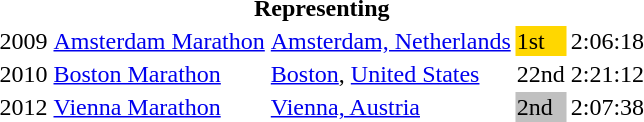<table>
<tr>
<th colspan="5">Representing </th>
</tr>
<tr>
<td>2009</td>
<td><a href='#'>Amsterdam Marathon</a></td>
<td><a href='#'>Amsterdam, Netherlands</a></td>
<td bgcolor="gold">1st</td>
<td>2:06:18</td>
</tr>
<tr>
<td>2010</td>
<td><a href='#'>Boston Marathon</a></td>
<td><a href='#'>Boston</a>, <a href='#'>United States</a></td>
<td>22nd</td>
<td>2:21:12</td>
</tr>
<tr>
<td>2012</td>
<td><a href='#'>Vienna Marathon</a></td>
<td><a href='#'>Vienna, Austria</a></td>
<td bgcolor="silver">2nd</td>
<td>2:07:38</td>
</tr>
</table>
